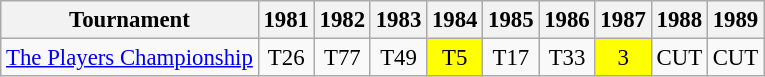<table class="wikitable" style="font-size:95%;text-align:center;">
<tr>
<th>Tournament</th>
<th>1981</th>
<th>1982</th>
<th>1983</th>
<th>1984</th>
<th>1985</th>
<th>1986</th>
<th>1987</th>
<th>1988</th>
<th>1989</th>
</tr>
<tr>
<td align=left><a href='#'>The Players Championship</a></td>
<td>T26</td>
<td>T77</td>
<td>T49</td>
<td style="background:yellow;">T5</td>
<td>T17</td>
<td>T33</td>
<td style="background:yellow;">3</td>
<td>CUT</td>
<td>CUT</td>
</tr>
</table>
